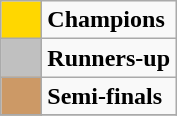<table class="wikitable" style="text-align:center">
<tr>
<td style="background:gold" width="20"></td>
<td align="left"><strong>Champions</strong></td>
</tr>
<tr>
<td style="background:silver" width="20"></td>
<td align="left"><strong>Runners-up</strong></td>
</tr>
<tr>
<td style="background:#cc9966" width="20"></td>
<td align="left"><strong>Semi-finals</strong></td>
</tr>
<tr>
</tr>
</table>
